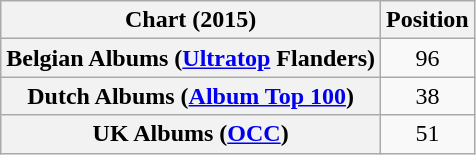<table class="wikitable sortable plainrowheaders" style="text-align:center;">
<tr>
<th>Chart (2015)</th>
<th>Position</th>
</tr>
<tr>
<th scope="row">Belgian Albums (<a href='#'>Ultratop</a> Flanders)</th>
<td>96</td>
</tr>
<tr>
<th scope="row">Dutch Albums (<a href='#'>Album Top 100</a>)</th>
<td>38</td>
</tr>
<tr>
<th scope="row">UK Albums (<a href='#'>OCC</a>)</th>
<td>51</td>
</tr>
</table>
